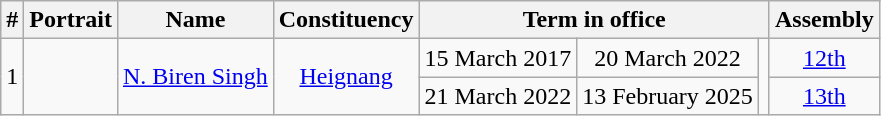<table class="wikitable plainrowheaders" style="text-align:center">
<tr align=center>
<th>#</th>
<th>Portrait</th>
<th>Name</th>
<th>Constituency</th>
<th colspan="3">Term in office</th>
<th>Assembly</th>
</tr>
<tr align="center">
<td rowspan="2">1</td>
<td rowspan="2"></td>
<td rowspan="2"><a href='#'>N. Biren Singh</a></td>
<td rowspan="2"><a href='#'>Heignang</a></td>
<td>15 March 2017</td>
<td>20 March 2022</td>
<td rowspan="2"></td>
<td><a href='#'>12th</a></td>
</tr>
<tr>
<td>21 March 2022</td>
<td>13 February 2025</td>
<td><a href='#'>13th</a></td>
</tr>
</table>
